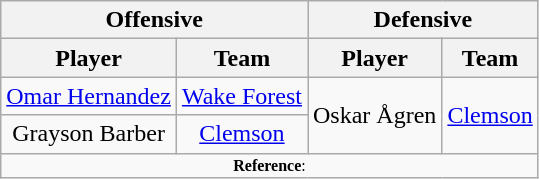<table class="wikitable" style="text-align: center;">
<tr>
<th colspan="2">Offensive</th>
<th colspan="2">Defensive</th>
</tr>
<tr>
<th>Player</th>
<th>Team</th>
<th>Player</th>
<th>Team</th>
</tr>
<tr>
<td><a href='#'>Omar Hernandez</a></td>
<td><a href='#'>Wake Forest</a></td>
<td rowspan=2>Oskar Ågren</td>
<td rowspan=2><a href='#'>Clemson</a></td>
</tr>
<tr>
<td>Grayson Barber</td>
<td><a href='#'>Clemson</a></td>
</tr>
<tr>
<td colspan="4"  style="font-size:8pt; text-align:center;"><strong>Reference</strong>:</td>
</tr>
</table>
